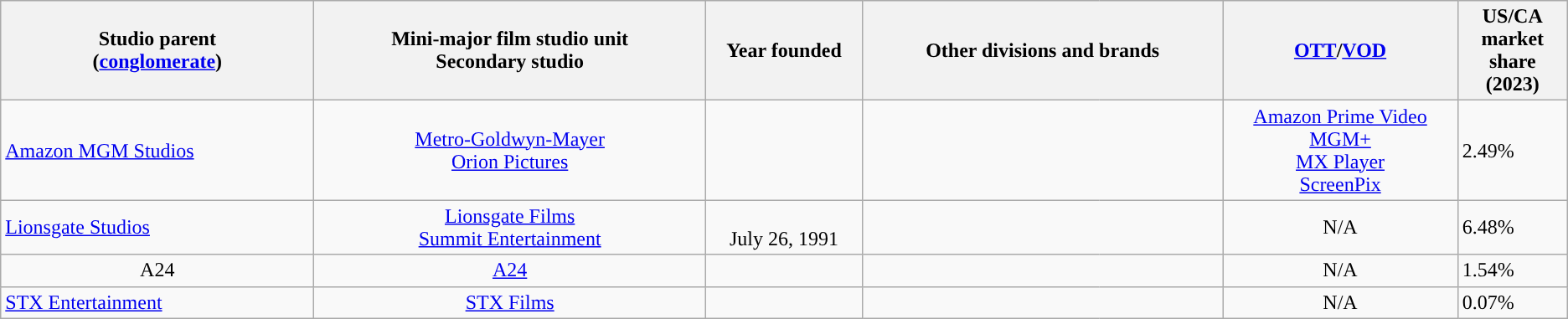<table class="wikitable sortable" style="font-size:100%">
<tr>
<th width="20%">Studio parent<br>(<a href='#'>conglomerate</a>)</th>
<th width="25%">Mini-major film studio unit<br>Secondary studio</th>
<th width="10%">Year founded</th>
<th colspan="3">Other divisions and brands</th>
<th width="15%"><a href='#'>OTT</a>/<a href='#'>VOD</a></th>
<th width="7%">US/CA market share (2023)</th>
</tr>
<tr>
<td><a href='#'>Amazon MGM Studios</a><br></td>
<td align="center"><a href='#'>Metro-Goldwyn-Mayer</a><br><a href='#'>Orion Pictures</a></td>
<td align="center"><br></td>
<td style='border-style: solid none solid solid;'></td>
<td style='border-style: solid none solid none;'></td>
<td style='border-style: solid solid solid none;'></td>
<td align="center"><a href='#'>Amazon Prime Video</a><br><a href='#'>MGM+</a><br><a href='#'>MX Player</a><br><a href='#'>ScreenPix</a></td>
<td>2.49%</td>
</tr>
<tr>
<td><a href='#'>Lionsgate Studios</a></td>
<td align="center"><a href='#'>Lionsgate Films</a><br><a href='#'>Summit Entertainment</a></td>
<td align="center"><br>July 26, 1991</td>
<td style='border-style: solid none solid solid;'></td>
<td style='border-style: solid none solid none;'></td>
<td style='border-style: solid solid solid none;'></td>
<td align="center">N/A</td>
<td>6.48%</td>
</tr>
<tr>
<td align="center">A24</td>
<td align="center"><a href='#'>A24</a></td>
<td align="center"></td>
<td style='border-style: solid none solid solid;'></td>
<td style='border-style: solid none solid none;'></td>
<td style='border-style: solid solid solid none;'></td>
<td align="center">N/A</td>
<td>1.54%</td>
</tr>
<tr>
<td><a href='#'>STX Entertainment</a><br></td>
<td align=center><a href='#'>STX Films</a></td>
<td align="center"></td>
<td style='border-style: solid none solid solid;'></td>
<td style='border-style: solid none solid none;'></td>
<td style='border-style: solid solid solid none;'></td>
<td align="center">N/A</td>
<td>0.07%</td>
</tr>
</table>
